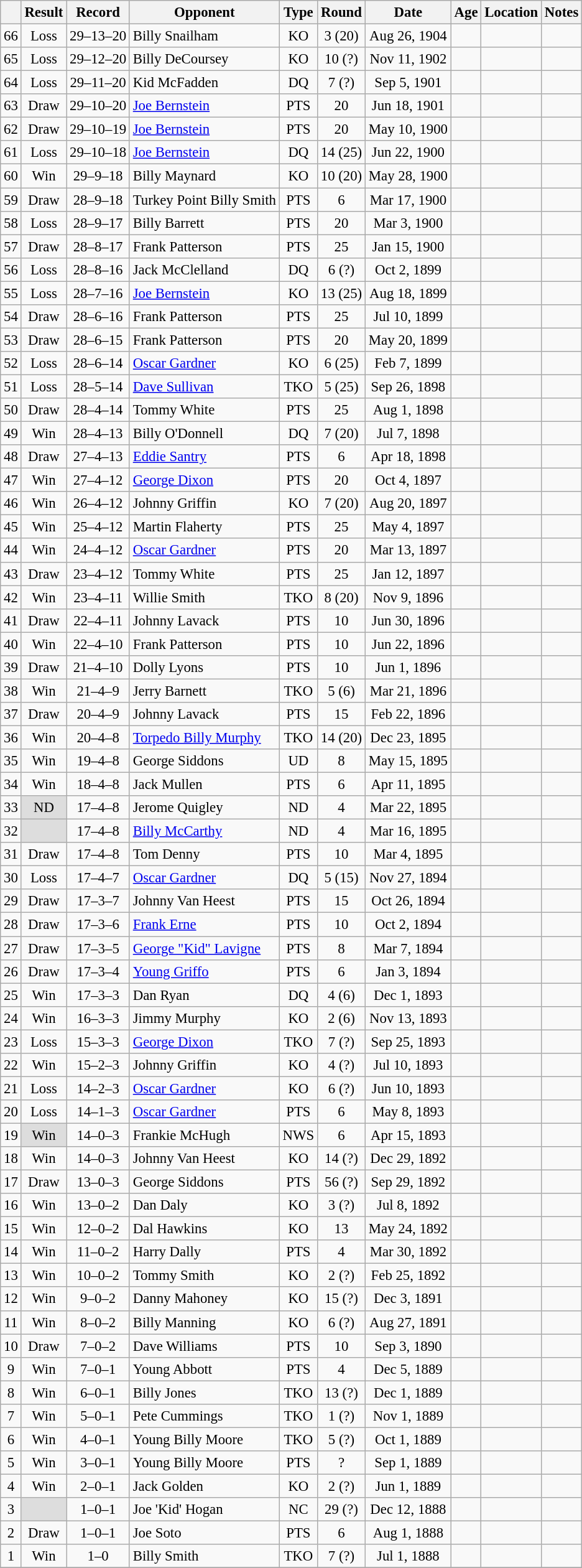<table class="wikitable mw-collapsible mw-collapsed" style="text-align:center; font-size:95%">
<tr>
<th></th>
<th>Result</th>
<th>Record</th>
<th>Opponent</th>
<th>Type</th>
<th>Round</th>
<th>Date</th>
<th>Age</th>
<th>Location</th>
<th>Notes</th>
</tr>
<tr>
<td>66</td>
<td>Loss</td>
<td>29–13–20 </td>
<td align=left>Billy Snailham</td>
<td>KO</td>
<td>3 (20)</td>
<td>Aug 26, 1904</td>
<td style="text-align:left;"></td>
<td style="text-align:left;"></td>
<td></td>
</tr>
<tr>
<td>65</td>
<td>Loss</td>
<td>29–12–20 </td>
<td align=left>Billy DeCoursey</td>
<td>KO</td>
<td>10 (?)</td>
<td>Nov 11, 1902</td>
<td style="text-align:left;"></td>
<td style="text-align:left;"></td>
<td></td>
</tr>
<tr>
<td>64</td>
<td>Loss</td>
<td>29–11–20 </td>
<td align=left>Kid McFadden</td>
<td>DQ</td>
<td>7 (?)</td>
<td>Sep 5, 1901</td>
<td style="text-align:left;"></td>
<td style="text-align:left;"></td>
<td></td>
</tr>
<tr>
<td>63</td>
<td>Draw</td>
<td>29–10–20 </td>
<td align=left><a href='#'>Joe Bernstein</a></td>
<td>PTS</td>
<td>20</td>
<td>Jun 18, 1901</td>
<td style="text-align:left;"></td>
<td style="text-align:left;"></td>
<td></td>
</tr>
<tr>
<td>62</td>
<td>Draw</td>
<td>29–10–19 </td>
<td align=left><a href='#'>Joe Bernstein</a></td>
<td>PTS</td>
<td>20</td>
<td>May 10, 1900</td>
<td style="text-align:left;"></td>
<td style="text-align:left;"></td>
<td></td>
</tr>
<tr>
<td>61</td>
<td>Loss</td>
<td>29–10–18 </td>
<td align=left><a href='#'>Joe Bernstein</a></td>
<td>DQ</td>
<td>14 (25)</td>
<td>Jun 22, 1900</td>
<td style="text-align:left;"></td>
<td style="text-align:left;"></td>
<td></td>
</tr>
<tr>
<td>60</td>
<td>Win</td>
<td>29–9–18 </td>
<td align=left>Billy Maynard</td>
<td>KO</td>
<td>10 (20)</td>
<td>May 28, 1900</td>
<td style="text-align:left;"></td>
<td style="text-align:left;"></td>
<td></td>
</tr>
<tr>
<td>59</td>
<td>Draw</td>
<td>28–9–18 </td>
<td align=left>Turkey Point Billy Smith</td>
<td>PTS</td>
<td>6</td>
<td>Mar 17, 1900</td>
<td style="text-align:left;"></td>
<td style="text-align:left;"></td>
<td></td>
</tr>
<tr>
<td>58</td>
<td>Loss</td>
<td>28–9–17 </td>
<td align=left>Billy Barrett</td>
<td>PTS</td>
<td>20</td>
<td>Mar 3, 1900</td>
<td style="text-align:left;"></td>
<td style="text-align:left;"></td>
<td></td>
</tr>
<tr>
<td>57</td>
<td>Draw</td>
<td>28–8–17 </td>
<td align=left>Frank Patterson</td>
<td>PTS</td>
<td>25</td>
<td>Jan 15, 1900</td>
<td style="text-align:left;"></td>
<td style="text-align:left;"></td>
<td></td>
</tr>
<tr>
<td>56</td>
<td>Loss</td>
<td>28–8–16 </td>
<td align=left>Jack McClelland</td>
<td>DQ</td>
<td>6 (?)</td>
<td>Oct 2, 1899</td>
<td style="text-align:left;"></td>
<td style="text-align:left;"></td>
<td></td>
</tr>
<tr>
<td>55</td>
<td>Loss</td>
<td>28–7–16 </td>
<td align=left><a href='#'>Joe Bernstein</a></td>
<td>KO</td>
<td>13 (25)</td>
<td>Aug 18, 1899</td>
<td style="text-align:left;"></td>
<td style="text-align:left;"></td>
<td></td>
</tr>
<tr>
<td>54</td>
<td>Draw</td>
<td>28–6–16 </td>
<td align=left>Frank Patterson</td>
<td>PTS</td>
<td>25</td>
<td>Jul 10, 1899</td>
<td style="text-align:left;"></td>
<td style="text-align:left;"></td>
<td></td>
</tr>
<tr>
<td>53</td>
<td>Draw</td>
<td>28–6–15 </td>
<td align=left>Frank Patterson</td>
<td>PTS</td>
<td>20</td>
<td>May 20, 1899</td>
<td style="text-align:left;"></td>
<td style="text-align:left;"></td>
<td></td>
</tr>
<tr>
<td>52</td>
<td>Loss</td>
<td>28–6–14 </td>
<td align=left><a href='#'>Oscar Gardner</a></td>
<td>KO</td>
<td>6 (25)</td>
<td>Feb 7, 1899</td>
<td style="text-align:left;"></td>
<td style="text-align:left;"></td>
<td style="text-align:left;"></td>
</tr>
<tr>
<td>51</td>
<td>Loss</td>
<td>28–5–14 </td>
<td align=left><a href='#'>Dave Sullivan</a></td>
<td>TKO</td>
<td>5 (25)</td>
<td>Sep 26, 1898</td>
<td style="text-align:left;"></td>
<td style="text-align:left;"></td>
<td style="text-align:left;"></td>
</tr>
<tr>
<td>50</td>
<td>Draw</td>
<td>28–4–14 </td>
<td align=left>Tommy White</td>
<td>PTS</td>
<td>25</td>
<td>Aug 1, 1898</td>
<td style="text-align:left;"></td>
<td style="text-align:left;"></td>
<td style="text-align:left;"></td>
</tr>
<tr>
<td>49</td>
<td>Win</td>
<td>28–4–13 </td>
<td align=left>Billy O'Donnell</td>
<td>DQ</td>
<td>7 (20)</td>
<td>Jul 7, 1898</td>
<td style="text-align:left;"></td>
<td style="text-align:left;"></td>
<td style="text-align:left;"></td>
</tr>
<tr>
<td>48</td>
<td>Draw</td>
<td>27–4–13 </td>
<td align=left><a href='#'>Eddie Santry</a></td>
<td>PTS</td>
<td>6</td>
<td>Apr 18, 1898</td>
<td style="text-align:left;"></td>
<td style="text-align:left;"></td>
<td></td>
</tr>
<tr>
<td>47</td>
<td>Win</td>
<td>27–4–12 </td>
<td align=left><a href='#'>George Dixon</a></td>
<td>PTS</td>
<td>20</td>
<td>Oct 4, 1897</td>
<td style="text-align:left;"></td>
<td style="text-align:left;"></td>
<td style="text-align:left;"></td>
</tr>
<tr>
<td>46</td>
<td>Win</td>
<td>26–4–12 </td>
<td align=left>Johnny Griffin</td>
<td>KO</td>
<td>7 (20)</td>
<td>Aug 20, 1897</td>
<td style="text-align:left;"></td>
<td style="text-align:left;"></td>
<td></td>
</tr>
<tr>
<td>45</td>
<td>Win</td>
<td>25–4–12 </td>
<td align=left>Martin Flaherty</td>
<td>PTS</td>
<td>25</td>
<td>May 4, 1897</td>
<td style="text-align:left;"></td>
<td style="text-align:left;"></td>
<td></td>
</tr>
<tr>
<td>44</td>
<td>Win</td>
<td>24–4–12 </td>
<td align=left><a href='#'>Oscar Gardner</a></td>
<td>PTS</td>
<td>20</td>
<td>Mar 13, 1897</td>
<td style="text-align:left;"></td>
<td style="text-align:left;"></td>
<td></td>
</tr>
<tr>
<td>43</td>
<td>Draw</td>
<td>23–4–12 </td>
<td align=left>Tommy White</td>
<td>PTS</td>
<td>25</td>
<td>Jan 12, 1897</td>
<td style="text-align:left;"></td>
<td style="text-align:left;"></td>
<td></td>
</tr>
<tr>
<td>42</td>
<td>Win</td>
<td>23–4–11 </td>
<td align=left>Willie Smith</td>
<td>TKO</td>
<td>8 (20)</td>
<td>Nov 9, 1896</td>
<td style="text-align:left;"></td>
<td style="text-align:left;"></td>
<td style="text-align:left;"></td>
</tr>
<tr>
<td>41</td>
<td>Draw</td>
<td>22–4–11 </td>
<td align=left>Johnny Lavack</td>
<td>PTS</td>
<td>10</td>
<td>Jun 30, 1896</td>
<td style="text-align:left;"></td>
<td style="text-align:left;"></td>
<td></td>
</tr>
<tr>
<td>40</td>
<td>Win</td>
<td>22–4–10 </td>
<td align=left>Frank Patterson</td>
<td>PTS</td>
<td>10</td>
<td>Jun 22, 1896</td>
<td style="text-align:left;"></td>
<td style="text-align:left;"></td>
<td></td>
</tr>
<tr>
<td>39</td>
<td>Draw</td>
<td>21–4–10 </td>
<td align=left>Dolly Lyons</td>
<td>PTS</td>
<td>10</td>
<td>Jun 1, 1896</td>
<td style="text-align:left;"></td>
<td style="text-align:left;"></td>
<td></td>
</tr>
<tr>
<td>38</td>
<td>Win</td>
<td>21–4–9 </td>
<td align=left>Jerry Barnett</td>
<td>TKO</td>
<td>5 (6)</td>
<td>Mar 21, 1896</td>
<td style="text-align:left;"></td>
<td style="text-align:left;"></td>
<td style="text-align:left;"></td>
</tr>
<tr>
<td>37</td>
<td>Draw</td>
<td>20–4–9 </td>
<td align=left>Johnny Lavack</td>
<td>PTS</td>
<td>15</td>
<td>Feb 22, 1896</td>
<td style="text-align:left;"></td>
<td style="text-align:left;"></td>
<td></td>
</tr>
<tr>
<td>36</td>
<td>Win</td>
<td>20–4–8 </td>
<td align=left><a href='#'>Torpedo Billy Murphy</a></td>
<td>TKO</td>
<td>14 (20)</td>
<td>Dec 23, 1895</td>
<td style="text-align:left;"></td>
<td style="text-align:left;"></td>
<td style="text-align:left;"></td>
</tr>
<tr>
<td>35</td>
<td>Win</td>
<td>19–4–8 </td>
<td align=left>George Siddons</td>
<td>UD</td>
<td>8</td>
<td>May 15, 1895</td>
<td style="text-align:left;"></td>
<td style="text-align:left;"></td>
<td></td>
</tr>
<tr>
<td>34</td>
<td>Win</td>
<td>18–4–8 </td>
<td align=left>Jack Mullen</td>
<td>PTS</td>
<td>6</td>
<td>Apr 11, 1895</td>
<td style="text-align:left;"></td>
<td style="text-align:left;"></td>
<td></td>
</tr>
<tr>
<td>33</td>
<td style="background:#DDD">ND</td>
<td>17–4–8 </td>
<td align=left>Jerome Quigley</td>
<td>ND</td>
<td>4</td>
<td>Mar 22, 1895</td>
<td style="text-align:left;"></td>
<td style="text-align:left;"></td>
<td></td>
</tr>
<tr>
<td>32</td>
<td style="background:#DDD"></td>
<td>17–4–8 </td>
<td align=left><a href='#'>Billy McCarthy</a></td>
<td>ND</td>
<td>4</td>
<td>Mar 16, 1895</td>
<td style="text-align:left;"></td>
<td style="text-align:left;"></td>
<td></td>
</tr>
<tr>
<td>31</td>
<td>Draw</td>
<td>17–4–8 </td>
<td align=left>Tom Denny</td>
<td>PTS</td>
<td>10</td>
<td>Mar 4, 1895</td>
<td style="text-align:left;"></td>
<td style="text-align:left;"></td>
<td></td>
</tr>
<tr>
<td>30</td>
<td>Loss</td>
<td>17–4–7 </td>
<td align=left><a href='#'>Oscar Gardner</a></td>
<td>DQ</td>
<td>5 (15)</td>
<td>Nov 27, 1894</td>
<td style="text-align:left;"></td>
<td style="text-align:left;"></td>
<td style="text-align:left;"></td>
</tr>
<tr>
<td>29</td>
<td>Draw</td>
<td>17–3–7 </td>
<td align=left>Johnny Van Heest</td>
<td>PTS</td>
<td>15</td>
<td>Oct 26, 1894</td>
<td style="text-align:left;"></td>
<td style="text-align:left;"></td>
<td></td>
</tr>
<tr>
<td>28</td>
<td>Draw</td>
<td>17–3–6 </td>
<td align=left><a href='#'>Frank Erne</a></td>
<td>PTS</td>
<td>10</td>
<td>Oct 2, 1894</td>
<td style="text-align:left;"></td>
<td style="text-align:left;"></td>
<td></td>
</tr>
<tr>
<td>27</td>
<td>Draw</td>
<td>17–3–5 </td>
<td align=left><a href='#'>George "Kid" Lavigne</a></td>
<td>PTS</td>
<td>8</td>
<td>Mar 7, 1894</td>
<td style="text-align:left;"></td>
<td style="text-align:left;"></td>
<td style="text-align:left;"></td>
</tr>
<tr>
<td>26</td>
<td>Draw</td>
<td>17–3–4 </td>
<td align=left><a href='#'>Young Griffo</a></td>
<td>PTS</td>
<td>6</td>
<td>Jan 3, 1894</td>
<td style="text-align:left;"></td>
<td style="text-align:left;"></td>
<td></td>
</tr>
<tr>
<td>25</td>
<td>Win</td>
<td>17–3–3 </td>
<td align=left>Dan Ryan</td>
<td>DQ</td>
<td>4 (6)</td>
<td>Dec 1, 1893</td>
<td style="text-align:left;"></td>
<td style="text-align:left;"></td>
<td></td>
</tr>
<tr>
<td>24</td>
<td>Win</td>
<td>16–3–3 </td>
<td align=left>Jimmy Murphy</td>
<td>KO</td>
<td>2 (6)</td>
<td>Nov 13, 1893</td>
<td style="text-align:left;"></td>
<td style="text-align:left;"></td>
<td></td>
</tr>
<tr>
<td>23</td>
<td>Loss</td>
<td>15–3–3 </td>
<td align=left><a href='#'>George Dixon</a></td>
<td>TKO</td>
<td>7 (?)</td>
<td>Sep 25, 1893</td>
<td style="text-align:left;"></td>
<td style="text-align:left;"></td>
<td style="text-align:left;"></td>
</tr>
<tr>
<td>22</td>
<td>Win</td>
<td>15–2–3 </td>
<td align=left>Johnny Griffin</td>
<td>KO</td>
<td>4 (?)</td>
<td>Jul 10, 1893</td>
<td style="text-align:left;"></td>
<td style="text-align:left;"></td>
<td style="text-align:left;"></td>
</tr>
<tr>
<td>21</td>
<td>Loss</td>
<td>14–2–3 </td>
<td align=left><a href='#'>Oscar Gardner</a></td>
<td>KO</td>
<td>6 (?)</td>
<td>Jun 10, 1893</td>
<td style="text-align:left;"></td>
<td style="text-align:left;"></td>
<td></td>
</tr>
<tr>
<td>20</td>
<td>Loss</td>
<td>14–1–3 </td>
<td align=left><a href='#'>Oscar Gardner</a></td>
<td>PTS</td>
<td>6</td>
<td>May 8, 1893</td>
<td style="text-align:left;"></td>
<td style="text-align:left;"></td>
<td></td>
</tr>
<tr>
<td>19</td>
<td style="background:#DDD">Win</td>
<td>14–0–3 </td>
<td align=left>Frankie McHugh</td>
<td>NWS</td>
<td>6</td>
<td>Apr 15, 1893</td>
<td style="text-align:left;"></td>
<td style="text-align:left;"></td>
<td></td>
</tr>
<tr>
<td>18</td>
<td>Win</td>
<td>14–0–3 </td>
<td align=left>Johnny Van Heest</td>
<td>KO</td>
<td>14 (?)</td>
<td>Dec 29, 1892</td>
<td style="text-align:left;"></td>
<td style="text-align:left;"></td>
<td></td>
</tr>
<tr>
<td>17</td>
<td>Draw</td>
<td>13–0–3 </td>
<td align=left>George Siddons</td>
<td>PTS</td>
<td>56 (?)</td>
<td>Sep 29, 1892</td>
<td style="text-align:left;"></td>
<td style="text-align:left;"></td>
<td></td>
</tr>
<tr>
<td>16</td>
<td>Win</td>
<td>13–0–2 </td>
<td align=left>Dan Daly</td>
<td>KO</td>
<td>3 (?)</td>
<td>Jul 8, 1892</td>
<td style="text-align:left;"></td>
<td style="text-align:left;"></td>
<td></td>
</tr>
<tr>
<td>15</td>
<td>Win</td>
<td>12–0–2 </td>
<td align=left>Dal Hawkins</td>
<td>KO</td>
<td>13</td>
<td>May 24, 1892</td>
<td style="text-align:left;"></td>
<td style="text-align:left;"></td>
<td style="text-align:left;"></td>
</tr>
<tr>
<td>14</td>
<td>Win</td>
<td>11–0–2 </td>
<td align=left>Harry Dally</td>
<td>PTS</td>
<td>4</td>
<td>Mar 30, 1892</td>
<td style="text-align:left;"></td>
<td style="text-align:left;"></td>
<td></td>
</tr>
<tr>
<td>13</td>
<td>Win</td>
<td>10–0–2 </td>
<td align=left>Tommy Smith</td>
<td>KO</td>
<td>2 (?)</td>
<td>Feb 25, 1892</td>
<td style="text-align:left;"></td>
<td style="text-align:left;"></td>
<td></td>
</tr>
<tr>
<td>12</td>
<td>Win</td>
<td>9–0–2 </td>
<td align=left>Danny Mahoney</td>
<td>KO</td>
<td>15 (?)</td>
<td>Dec 3, 1891</td>
<td style="text-align:left;"></td>
<td style="text-align:left;"></td>
<td style="text-align:left;"></td>
</tr>
<tr>
<td>11</td>
<td>Win</td>
<td>8–0–2 </td>
<td align=left>Billy Manning</td>
<td>KO</td>
<td>6 (?)</td>
<td>Aug 27, 1891</td>
<td style="text-align:left;"></td>
<td style="text-align:left;"></td>
<td style="text-align:left;"></td>
</tr>
<tr>
<td>10</td>
<td>Draw</td>
<td>7–0–2 </td>
<td align=left>Dave Williams</td>
<td>PTS</td>
<td>10</td>
<td>Sep 3, 1890</td>
<td style="text-align:left;"></td>
<td style="text-align:left;"></td>
<td></td>
</tr>
<tr>
<td>9</td>
<td>Win</td>
<td>7–0–1 </td>
<td align=left>Young Abbott</td>
<td>PTS</td>
<td>4</td>
<td>Dec 5, 1889</td>
<td style="text-align:left;"></td>
<td style="text-align:left;"></td>
<td style="text-align:left;"></td>
</tr>
<tr>
<td>8</td>
<td>Win</td>
<td>6–0–1 </td>
<td align=left>Billy Jones</td>
<td>TKO</td>
<td>13 (?)</td>
<td>Dec 1, 1889</td>
<td style="text-align:left;"></td>
<td style="text-align:left;"></td>
<td style="text-align:left;"></td>
</tr>
<tr>
<td>7</td>
<td>Win</td>
<td>5–0–1 </td>
<td align=left>Pete Cummings</td>
<td>TKO</td>
<td>1 (?)</td>
<td>Nov 1, 1889</td>
<td style="text-align:left;"></td>
<td style="text-align:left;"></td>
<td></td>
</tr>
<tr>
<td>6</td>
<td>Win</td>
<td>4–0–1 </td>
<td align=left>Young Billy Moore</td>
<td>TKO</td>
<td>5 (?)</td>
<td>Oct 1, 1889</td>
<td style="text-align:left;"></td>
<td style="text-align:left;"></td>
<td style="text-align:left;"></td>
</tr>
<tr>
<td>5</td>
<td>Win</td>
<td>3–0–1 </td>
<td align=left>Young Billy Moore</td>
<td>PTS</td>
<td>?</td>
<td>Sep 1, 1889</td>
<td style="text-align:left;"></td>
<td style="text-align:left;"></td>
<td style="text-align:left;"></td>
</tr>
<tr>
<td>4</td>
<td>Win</td>
<td>2–0–1 </td>
<td align=left>Jack Golden</td>
<td>KO</td>
<td>2 (?)</td>
<td>Jun 1, 1889</td>
<td style="text-align:left;"></td>
<td style="text-align:left;"></td>
<td></td>
</tr>
<tr>
<td>3</td>
<td style="background:#DDD"></td>
<td>1–0–1 </td>
<td align=left>Joe 'Kid' Hogan</td>
<td>NC</td>
<td>29 (?)</td>
<td>Dec 12, 1888</td>
<td style="text-align:left;"></td>
<td style="text-align:left;"></td>
<td style="text-align:left;"></td>
</tr>
<tr>
<td>2</td>
<td>Draw</td>
<td>1–0–1</td>
<td align=left>Joe Soto</td>
<td>PTS</td>
<td>6</td>
<td>Aug 1, 1888</td>
<td style="text-align:left;"></td>
<td style="text-align:left;"></td>
<td style="text-align:left;"></td>
</tr>
<tr>
<td>1</td>
<td>Win</td>
<td>1–0</td>
<td align=left>Billy Smith</td>
<td>TKO</td>
<td>7 (?)</td>
<td>Jul 1, 1888</td>
<td style="text-align:left;"></td>
<td style="text-align:left;"></td>
<td style="text-align:left;"></td>
</tr>
<tr>
</tr>
</table>
